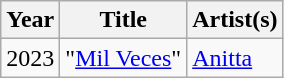<table class="wikitable">
<tr>
<th>Year</th>
<th>Title</th>
<th>Artist(s)</th>
</tr>
<tr>
<td>2023</td>
<td>"<a href='#'>Mil Veces</a>"</td>
<td><a href='#'>Anitta</a></td>
</tr>
</table>
